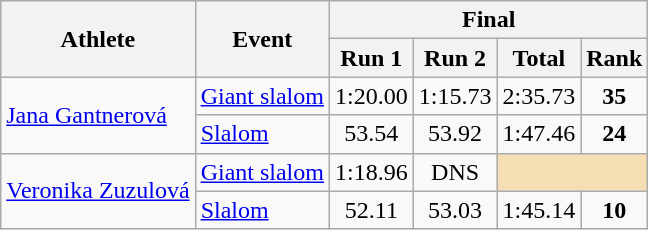<table class="wikitable">
<tr>
<th rowspan="2">Athlete</th>
<th rowspan="2">Event</th>
<th colspan="5">Final</th>
</tr>
<tr>
<th>Run 1</th>
<th>Run 2</th>
<th>Total</th>
<th>Rank</th>
</tr>
<tr>
<td rowspan=2><a href='#'>Jana Gantnerová</a></td>
<td><a href='#'>Giant slalom</a></td>
<td align="center">1:20.00</td>
<td align="center">1:15.73</td>
<td align="center">2:35.73</td>
<td align="center"><strong>35</strong></td>
</tr>
<tr>
<td><a href='#'>Slalom</a></td>
<td align="center">53.54</td>
<td align="center">53.92</td>
<td align="center">1:47.46</td>
<td align="center"><strong>24</strong></td>
</tr>
<tr>
<td rowspan=2><a href='#'>Veronika Zuzulová</a></td>
<td><a href='#'>Giant slalom</a></td>
<td align="center">1:18.96</td>
<td align="center">DNS</td>
<td align="center" colspan=2 bgcolor="wheat"></td>
</tr>
<tr>
<td><a href='#'>Slalom</a></td>
<td align="center">52.11</td>
<td align="center">53.03</td>
<td align="center">1:45.14</td>
<td align="center"><strong>10</strong></td>
</tr>
</table>
